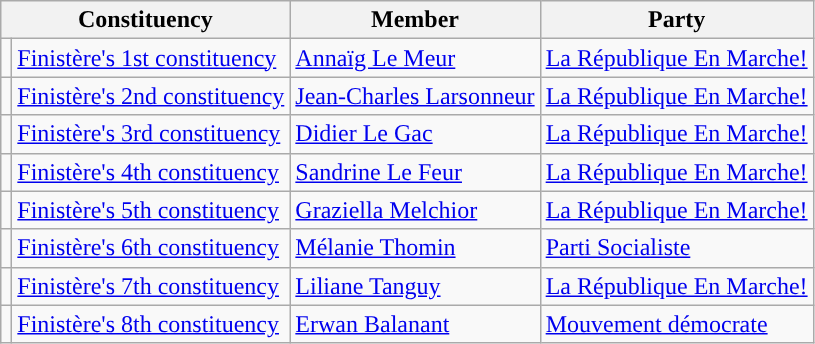<table class="wikitable">
<tr>
<th colspan="2">Constituency</th>
<th>Member</th>
<th>Party</th>
</tr>
<tr>
<td style="background-color: "></td>
<td><a href='#'>Finistère's 1st constituency</a></td>
<td><a href='#'>Annaïg Le Meur</a></td>
<td><a href='#'>La République En Marche!</a></td>
</tr>
<tr>
<td style="background-color: "></td>
<td><a href='#'>Finistère's 2nd constituency</a></td>
<td><a href='#'>Jean-Charles Larsonneur</a></td>
<td><a href='#'>La République En Marche!</a></td>
</tr>
<tr>
<td style="background-color: "></td>
<td><a href='#'>Finistère's 3rd constituency</a></td>
<td><a href='#'>Didier Le Gac</a></td>
<td><a href='#'>La République En Marche!</a></td>
</tr>
<tr>
<td style="background-color: "></td>
<td><a href='#'>Finistère's 4th constituency</a></td>
<td><a href='#'>Sandrine Le Feur</a></td>
<td><a href='#'>La République En Marche!</a></td>
</tr>
<tr>
<td style="background-color: "></td>
<td><a href='#'>Finistère's 5th constituency</a></td>
<td><a href='#'>Graziella Melchior</a></td>
<td><a href='#'>La République En Marche!</a></td>
</tr>
<tr>
<td style="background-color: "></td>
<td><a href='#'>Finistère's 6th constituency</a></td>
<td><a href='#'>Mélanie Thomin</a></td>
<td><a href='#'>Parti Socialiste</a></td>
</tr>
<tr>
<td style="background-color: "></td>
<td><a href='#'>Finistère's 7th constituency</a></td>
<td><a href='#'>Liliane Tanguy</a></td>
<td><a href='#'>La République En Marche!</a></td>
</tr>
<tr>
<td style="background-color: "></td>
<td><a href='#'>Finistère's 8th constituency</a></td>
<td><a href='#'>Erwan Balanant</a></td>
<td><a href='#'>Mouvement démocrate</a></td>
</tr>
</table>
